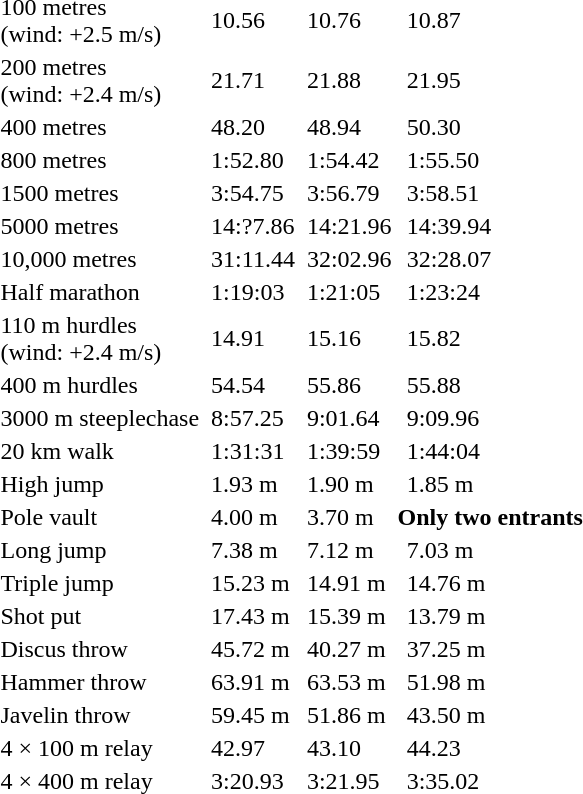<table>
<tr>
<td>100 metres<br>(wind: +2.5 m/s)</td>
<td></td>
<td>10.56</td>
<td></td>
<td>10.76</td>
<td></td>
<td>10.87</td>
</tr>
<tr>
<td>200 metres<br>(wind: +2.4 m/s)</td>
<td></td>
<td>21.71</td>
<td></td>
<td>21.88</td>
<td></td>
<td>21.95</td>
</tr>
<tr>
<td>400 metres</td>
<td></td>
<td>48.20</td>
<td></td>
<td>48.94</td>
<td></td>
<td>50.30</td>
</tr>
<tr>
<td>800 metres</td>
<td></td>
<td>1:52.80</td>
<td></td>
<td>1:54.42</td>
<td></td>
<td>1:55.50</td>
</tr>
<tr>
<td>1500 metres</td>
<td></td>
<td>3:54.75</td>
<td></td>
<td>3:56.79</td>
<td></td>
<td>3:58.51</td>
</tr>
<tr>
<td>5000 metres</td>
<td></td>
<td>14:?7.86</td>
<td></td>
<td>14:21.96</td>
<td></td>
<td>14:39.94</td>
</tr>
<tr>
<td>10,000 metres</td>
<td></td>
<td>31:11.44</td>
<td></td>
<td>32:02.96</td>
<td></td>
<td>32:28.07</td>
</tr>
<tr>
<td>Half marathon</td>
<td></td>
<td>1:19:03</td>
<td></td>
<td>1:21:05</td>
<td></td>
<td>1:23:24</td>
</tr>
<tr>
<td>110 m hurdles<br>(wind: +2.4 m/s)</td>
<td></td>
<td>14.91</td>
<td></td>
<td>15.16</td>
<td></td>
<td>15.82</td>
</tr>
<tr>
<td>400 m hurdles</td>
<td></td>
<td>54.54</td>
<td></td>
<td>55.86</td>
<td></td>
<td>55.88</td>
</tr>
<tr>
<td>3000 m steeplechase</td>
<td></td>
<td>8:57.25</td>
<td></td>
<td>9:01.64</td>
<td></td>
<td>9:09.96</td>
</tr>
<tr>
<td>20 km walk</td>
<td></td>
<td>1:31:31</td>
<td></td>
<td>1:39:59</td>
<td></td>
<td>1:44:04</td>
</tr>
<tr>
<td>High jump</td>
<td></td>
<td>1.93 m</td>
<td></td>
<td>1.90 m</td>
<td></td>
<td>1.85 m</td>
</tr>
<tr>
<td>Pole vault</td>
<td></td>
<td>4.00 m</td>
<td></td>
<td>3.70 m</td>
<th colspan=2>Only two entrants</th>
</tr>
<tr>
<td>Long jump</td>
<td></td>
<td>7.38 m</td>
<td></td>
<td>7.12 m </td>
<td></td>
<td>7.03 m</td>
</tr>
<tr>
<td>Triple jump</td>
<td></td>
<td>15.23 m</td>
<td></td>
<td>14.91 m </td>
<td></td>
<td>14.76 m </td>
</tr>
<tr>
<td>Shot put</td>
<td></td>
<td>17.43 m</td>
<td></td>
<td>15.39 m</td>
<td></td>
<td>13.79 m</td>
</tr>
<tr>
<td>Discus throw</td>
<td></td>
<td>45.72 m</td>
<td></td>
<td>40.27 m</td>
<td></td>
<td>37.25 m</td>
</tr>
<tr>
<td>Hammer throw</td>
<td></td>
<td>63.91 m</td>
<td></td>
<td>63.53 m</td>
<td></td>
<td>51.98 m</td>
</tr>
<tr>
<td>Javelin throw</td>
<td></td>
<td>59.45 m</td>
<td></td>
<td>51.86 m</td>
<td></td>
<td>43.50 m</td>
</tr>
<tr>
<td>4 × 100 m relay</td>
<td></td>
<td>42.97</td>
<td></td>
<td>43.10</td>
<td></td>
<td>44.23</td>
</tr>
<tr>
<td>4 × 400 m relay</td>
<td></td>
<td>3:20.93</td>
<td></td>
<td>3:21.95</td>
<td></td>
<td>3:35.02</td>
</tr>
</table>
